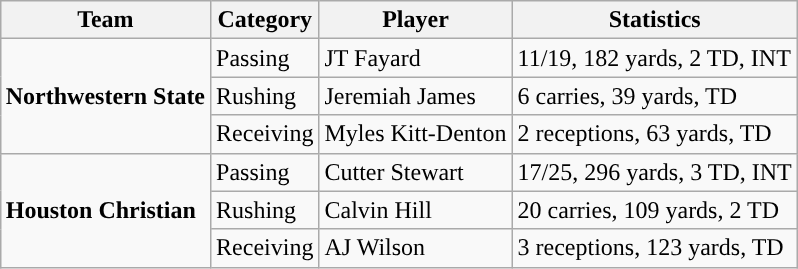<table class="wikitable" style="float: right;">
<tr>
<th>Team</th>
<th>Category</th>
<th>Player</th>
<th>Statistics</th>
</tr>
<tr>
<td rowspan=3><strong>Northwestern State</strong></td>
<td>Passing</td>
<td>JT Fayard</td>
<td>11/19, 182 yards, 2 TD, INT</td>
</tr>
<tr>
<td>Rushing</td>
<td>Jeremiah James</td>
<td>6 carries, 39 yards, TD</td>
</tr>
<tr>
<td>Receiving</td>
<td>Myles Kitt-Denton</td>
<td>2 receptions, 63 yards, TD</td>
</tr>
<tr>
<td rowspan=3><strong>Houston Christian</strong></td>
<td>Passing</td>
<td>Cutter Stewart</td>
<td>17/25, 296 yards, 3 TD, INT</td>
</tr>
<tr>
<td>Rushing</td>
<td>Calvin Hill</td>
<td>20 carries, 109 yards, 2 TD</td>
</tr>
<tr>
<td>Receiving</td>
<td>AJ Wilson</td>
<td>3 receptions, 123 yards, TD</td>
</tr>
</table>
